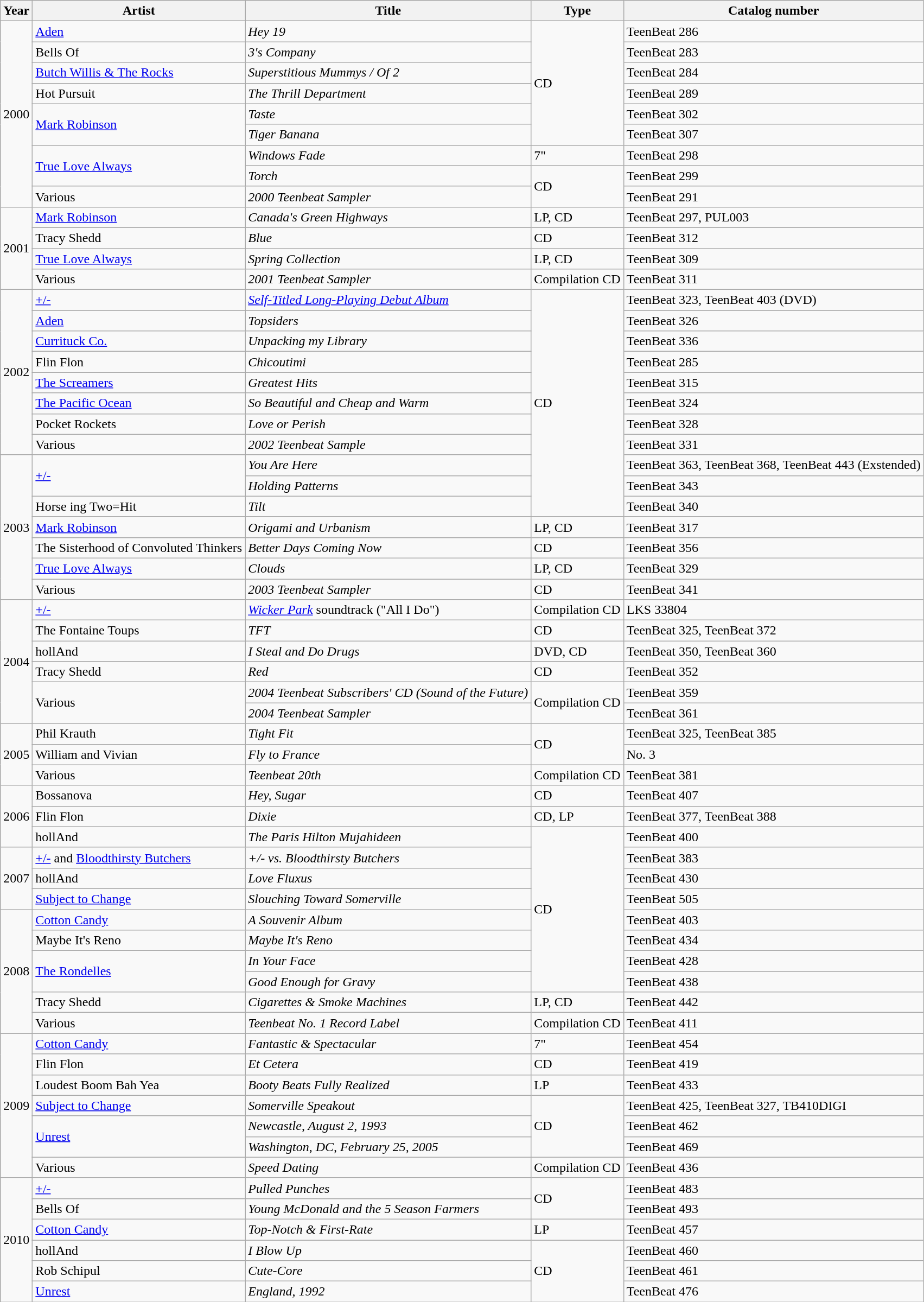<table class="wikitable sortable">
<tr>
<th>Year</th>
<th>Artist</th>
<th>Title</th>
<th>Type</th>
<th>Catalog number</th>
</tr>
<tr>
<td rowspan="9">2000</td>
<td><a href='#'>Aden</a></td>
<td><em>Hey 19</em></td>
<td rowspan="6">CD</td>
<td>TeenBeat 286</td>
</tr>
<tr>
<td>Bells Of</td>
<td><em>3's Company</em></td>
<td>TeenBeat 283</td>
</tr>
<tr>
<td><a href='#'>Butch Willis & The Rocks</a></td>
<td><em>Superstitious Mummys / Of 2</em></td>
<td>TeenBeat 284</td>
</tr>
<tr>
<td>Hot Pursuit</td>
<td><em>The Thrill Department</em></td>
<td>TeenBeat 289</td>
</tr>
<tr>
<td rowspan="2"><a href='#'>Mark Robinson</a></td>
<td><em>Taste</em></td>
<td>TeenBeat 302</td>
</tr>
<tr>
<td><em>Tiger Banana</em></td>
<td>TeenBeat 307</td>
</tr>
<tr>
<td rowspan="2"><a href='#'>True Love Always</a></td>
<td><em>Windows Fade</em></td>
<td>7"</td>
<td>TeenBeat 298</td>
</tr>
<tr>
<td><em>Torch</em></td>
<td rowspan="2">CD</td>
<td>TeenBeat 299</td>
</tr>
<tr>
<td>Various</td>
<td><em>2000 Teenbeat Sampler</em></td>
<td>TeenBeat 291</td>
</tr>
<tr>
<td rowspan="4">2001</td>
<td><a href='#'>Mark Robinson</a></td>
<td><em>Canada's Green Highways</em></td>
<td>LP, CD</td>
<td>TeenBeat 297, PUL003</td>
</tr>
<tr>
<td>Tracy Shedd</td>
<td><em>Blue</em></td>
<td>CD</td>
<td>TeenBeat 312</td>
</tr>
<tr>
<td><a href='#'>True Love Always</a></td>
<td><em>Spring Collection</em></td>
<td>LP, CD</td>
<td>TeenBeat 309</td>
</tr>
<tr>
<td>Various</td>
<td><em>2001 Teenbeat Sampler</em></td>
<td>Compilation CD</td>
<td>TeenBeat 311</td>
</tr>
<tr>
<td rowspan="8">2002</td>
<td><a href='#'>+/-</a></td>
<td><em><a href='#'>Self-Titled Long-Playing Debut Album</a></em></td>
<td rowspan="11">CD</td>
<td>TeenBeat 323, TeenBeat 403 (DVD)</td>
</tr>
<tr>
<td><a href='#'>Aden</a></td>
<td><em>Topsiders</em></td>
<td>TeenBeat 326</td>
</tr>
<tr>
<td><a href='#'>Currituck Co.</a></td>
<td><em>Unpacking my Library</em></td>
<td>TeenBeat 336</td>
</tr>
<tr>
<td>Flin Flon</td>
<td><em>Chicoutimi</em></td>
<td>TeenBeat 285</td>
</tr>
<tr>
<td><a href='#'>The Screamers</a></td>
<td><em>Greatest Hits</em></td>
<td>TeenBeat 315</td>
</tr>
<tr>
<td><a href='#'>The Pacific Ocean</a></td>
<td><em>So Beautiful and Cheap and Warm</em></td>
<td>TeenBeat 324</td>
</tr>
<tr>
<td>Pocket Rockets</td>
<td><em>Love or Perish</em></td>
<td>TeenBeat 328</td>
</tr>
<tr>
<td>Various</td>
<td><em>2002 Teenbeat Sample</em></td>
<td>TeenBeat 331</td>
</tr>
<tr>
<td rowspan="7">2003</td>
<td rowspan="2"><a href='#'>+/-</a></td>
<td><em>You Are Here</em></td>
<td>TeenBeat 363, TeenBeat 368, TeenBeat 443 (Exstended)</td>
</tr>
<tr>
<td><em>Holding Patterns</em></td>
<td>TeenBeat 343</td>
</tr>
<tr>
<td>Horse ing Two=Hit</td>
<td><em>Tilt</em></td>
<td>TeenBeat 340</td>
</tr>
<tr>
<td><a href='#'>Mark Robinson</a></td>
<td><em>Origami and Urbanism</em></td>
<td>LP, CD</td>
<td>TeenBeat 317</td>
</tr>
<tr>
<td>The Sisterhood of Convoluted Thinkers</td>
<td><em>Better Days Coming Now</em></td>
<td>CD</td>
<td>TeenBeat 356</td>
</tr>
<tr>
<td><a href='#'>True Love Always</a></td>
<td><em>Clouds</em></td>
<td>LP, CD</td>
<td>TeenBeat 329</td>
</tr>
<tr>
<td>Various</td>
<td><em>2003 Teenbeat Sampler</em></td>
<td>CD</td>
<td>TeenBeat 341</td>
</tr>
<tr>
<td rowspan="6">2004</td>
<td><a href='#'>+/-</a></td>
<td><em><a href='#'>Wicker Park</a></em> soundtrack ("All I Do")</td>
<td>Compilation CD</td>
<td>LKS 33804</td>
</tr>
<tr>
<td>The Fontaine Toups</td>
<td><em>TFT</em></td>
<td>CD</td>
<td>TeenBeat 325, TeenBeat 372</td>
</tr>
<tr>
<td>hollAnd</td>
<td><em>I Steal and Do Drugs</em></td>
<td>DVD, CD</td>
<td>TeenBeat 350, TeenBeat 360</td>
</tr>
<tr>
<td>Tracy Shedd</td>
<td><em>Red</em></td>
<td>CD</td>
<td>TeenBeat 352</td>
</tr>
<tr>
<td rowspan="2">Various</td>
<td><em>2004 Teenbeat Subscribers' CD (Sound of the Future)</em></td>
<td rowspan="2">Compilation CD</td>
<td>TeenBeat 359</td>
</tr>
<tr>
<td><em>2004 Teenbeat Sampler</em></td>
<td>TeenBeat 361</td>
</tr>
<tr>
<td rowspan="3">2005</td>
<td>Phil Krauth</td>
<td><em>Tight Fit</em></td>
<td rowspan="2">CD</td>
<td>TeenBeat 325, TeenBeat 385</td>
</tr>
<tr>
<td>William and Vivian</td>
<td><em>Fly to France</em></td>
<td>No. 3</td>
</tr>
<tr>
<td>Various</td>
<td><em>Teenbeat 20th</em></td>
<td>Compilation CD</td>
<td>TeenBeat 381</td>
</tr>
<tr>
<td rowspan="3">2006</td>
<td>Bossanova</td>
<td><em>Hey, Sugar</em></td>
<td>CD</td>
<td>TeenBeat 407</td>
</tr>
<tr>
<td>Flin Flon</td>
<td><em>Dixie</em></td>
<td>CD, LP</td>
<td>TeenBeat 377, TeenBeat 388</td>
</tr>
<tr>
<td>hollAnd</td>
<td><em>The Paris Hilton Mujahideen</em></td>
<td rowspan="8">CD</td>
<td>TeenBeat 400</td>
</tr>
<tr>
<td rowspan="3">2007</td>
<td><a href='#'>+/-</a> and <a href='#'>Bloodthirsty Butchers</a></td>
<td><em>+/- vs. Bloodthirsty Butchers</em></td>
<td>TeenBeat 383</td>
</tr>
<tr>
<td>hollAnd</td>
<td><em>Love Fluxus</em></td>
<td>TeenBeat 430</td>
</tr>
<tr>
<td><a href='#'>Subject to Change</a></td>
<td><em>Slouching Toward Somerville</em></td>
<td>TeenBeat 505</td>
</tr>
<tr>
<td rowspan="6">2008</td>
<td><a href='#'>Cotton Candy</a></td>
<td><em>A Souvenir Album</em></td>
<td>TeenBeat 403</td>
</tr>
<tr>
<td>Maybe It's Reno</td>
<td><em>Maybe It's Reno</em></td>
<td>TeenBeat 434</td>
</tr>
<tr>
<td rowspan="2"><a href='#'>The Rondelles</a></td>
<td><em>In Your Face</em></td>
<td>TeenBeat 428</td>
</tr>
<tr>
<td><em>Good Enough for Gravy</em></td>
<td>TeenBeat 438</td>
</tr>
<tr>
<td>Tracy Shedd</td>
<td><em>Cigarettes & Smoke Machines</em></td>
<td>LP, CD</td>
<td>TeenBeat 442</td>
</tr>
<tr>
<td>Various</td>
<td><em>Teenbeat No. 1 Record Label</em></td>
<td>Compilation CD</td>
<td>TeenBeat 411</td>
</tr>
<tr>
<td rowspan="7">2009</td>
<td><a href='#'>Cotton Candy</a></td>
<td><em>Fantastic & Spectacular</em></td>
<td>7"</td>
<td>TeenBeat 454</td>
</tr>
<tr>
<td>Flin Flon</td>
<td><em>Et Cetera</em></td>
<td>CD</td>
<td>TeenBeat 419</td>
</tr>
<tr>
<td>Loudest Boom Bah Yea</td>
<td><em>Booty Beats Fully Realized</em></td>
<td>LP</td>
<td>TeenBeat 433</td>
</tr>
<tr>
<td><a href='#'>Subject to Change</a></td>
<td><em>Somerville Speakout</em></td>
<td rowspan="3">CD</td>
<td>TeenBeat 425, TeenBeat 327, TB410DIGI</td>
</tr>
<tr>
<td rowspan="2"><a href='#'>Unrest</a></td>
<td><em>Newcastle, August 2, 1993</em></td>
<td>TeenBeat 462</td>
</tr>
<tr>
<td><em>Washington, DC, February 25, 2005</em></td>
<td>TeenBeat 469</td>
</tr>
<tr>
<td>Various</td>
<td><em>Speed Dating</em></td>
<td>Compilation CD</td>
<td>TeenBeat 436</td>
</tr>
<tr>
<td rowspan="6">2010</td>
<td><a href='#'>+/-</a></td>
<td><em>Pulled Punches</em></td>
<td rowspan="2">CD</td>
<td>TeenBeat 483</td>
</tr>
<tr>
<td>Bells Of</td>
<td><em>Young McDonald and the 5 Season Farmers</em></td>
<td>TeenBeat 493</td>
</tr>
<tr>
<td><a href='#'>Cotton Candy</a></td>
<td><em>Top-Notch & First-Rate</em></td>
<td>LP</td>
<td>TeenBeat 457</td>
</tr>
<tr>
<td>hollAnd</td>
<td><em>I Blow Up</em></td>
<td rowspan="3">CD</td>
<td>TeenBeat 460</td>
</tr>
<tr>
<td>Rob Schipul</td>
<td><em>Cute-Core</em></td>
<td>TeenBeat 461</td>
</tr>
<tr>
<td><a href='#'>Unrest</a></td>
<td><em>England, 1992</em></td>
<td>TeenBeat 476</td>
</tr>
</table>
